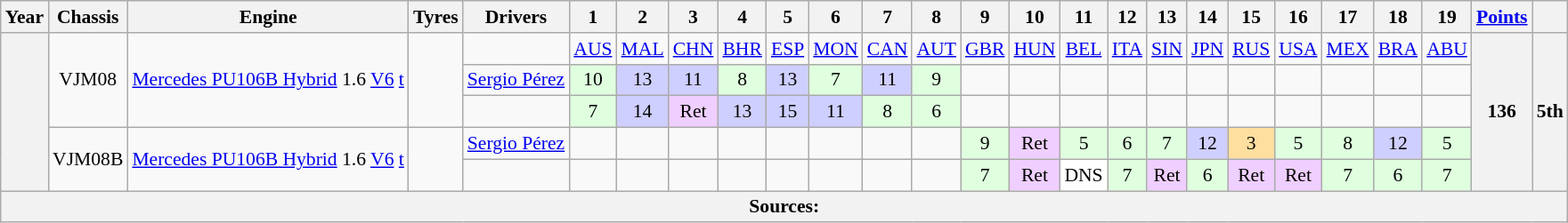<table class="wikitable" style="text-align:center; font-size:90%">
<tr>
<th>Year</th>
<th>Chassis</th>
<th>Engine</th>
<th>Tyres</th>
<th>Drivers</th>
<th>1</th>
<th>2</th>
<th>3</th>
<th>4</th>
<th>5</th>
<th>6</th>
<th>7</th>
<th>8</th>
<th>9</th>
<th>10</th>
<th>11</th>
<th>12</th>
<th>13</th>
<th>14</th>
<th>15</th>
<th>16</th>
<th>17</th>
<th>18</th>
<th>19</th>
<th><a href='#'>Points</a></th>
<th></th>
</tr>
<tr>
<th rowspan="5"></th>
<td rowspan="3">VJM08</td>
<td rowspan="3"><a href='#'>Mercedes PU106B Hybrid</a> 1.6 <a href='#'>V6</a> <a href='#'>t</a></td>
<td rowspan="3"></td>
<td></td>
<td><a href='#'>AUS</a></td>
<td><a href='#'>MAL</a></td>
<td><a href='#'>CHN</a></td>
<td><a href='#'>BHR</a></td>
<td><a href='#'>ESP</a></td>
<td><a href='#'>MON</a></td>
<td><a href='#'>CAN</a></td>
<td><a href='#'>AUT</a></td>
<td><a href='#'>GBR</a></td>
<td><a href='#'>HUN</a></td>
<td><a href='#'>BEL</a></td>
<td><a href='#'>ITA</a></td>
<td><a href='#'>SIN</a></td>
<td><a href='#'>JPN</a></td>
<td><a href='#'>RUS</a></td>
<td><a href='#'>USA</a></td>
<td><a href='#'>MEX</a></td>
<td><a href='#'>BRA</a></td>
<td><a href='#'>ABU</a></td>
<th rowspan="5">136</th>
<th rowspan="5">5th</th>
</tr>
<tr>
<td align="center"><a href='#'>Sergio Pérez</a></td>
<td style="background:#dfffdf;">10</td>
<td style="background:#cfcfff;">13</td>
<td style="background:#cfcfff;">11</td>
<td style="background:#dfffdf;">8</td>
<td style="background:#cfcfff;">13</td>
<td style="background:#dfffdf;">7</td>
<td style="background:#cfcfff;">11</td>
<td style="background:#dfffdf;">9</td>
<td></td>
<td></td>
<td></td>
<td></td>
<td></td>
<td></td>
<td></td>
<td></td>
<td></td>
<td></td>
<td></td>
</tr>
<tr>
<td align="center"></td>
<td style="background:#dfffdf;">7</td>
<td style="background:#cfcfff;">14</td>
<td style="background:#efcfff;">Ret</td>
<td style="background:#cfcfff;">13</td>
<td style="background:#cfcfff;">15</td>
<td style="background:#cfcfff;">11</td>
<td style="background:#dfffdf;">8</td>
<td style="background:#dfffdf;">6</td>
<td></td>
<td></td>
<td></td>
<td></td>
<td></td>
<td></td>
<td></td>
<td></td>
<td></td>
<td></td>
<td></td>
</tr>
<tr>
<td rowspan="2">VJM08B</td>
<td rowspan="2"><a href='#'>Mercedes PU106B Hybrid</a> 1.6 <a href='#'>V6</a> <a href='#'>t</a></td>
<td rowspan="2"></td>
<td align="center"><a href='#'>Sergio Pérez</a></td>
<td></td>
<td></td>
<td></td>
<td></td>
<td></td>
<td></td>
<td></td>
<td></td>
<td style="background:#dfffdf;">9</td>
<td style="background:#efcfff;">Ret</td>
<td style="background:#dfffdf;">5</td>
<td style="background:#dfffdf;">6</td>
<td style="background:#dfffdf;">7</td>
<td style="background:#cfcfff;">12</td>
<td style="background:#ffdf9f">3</td>
<td style="background:#dfffdf;">5</td>
<td style="background:#dfffdf;">8</td>
<td style="background:#cfcfff;">12</td>
<td style="background:#dfffdf;">5</td>
</tr>
<tr>
<td align="center"></td>
<td></td>
<td></td>
<td></td>
<td></td>
<td></td>
<td></td>
<td></td>
<td></td>
<td style="background:#dfffdf;">7</td>
<td style="background:#efcfff;">Ret</td>
<td style="background:#ffffff;">DNS</td>
<td style="background:#dfffdf;">7</td>
<td style="background:#efcfff;">Ret</td>
<td style="background:#dfffdf;">6</td>
<td style="background:#efcfff;">Ret</td>
<td style="background:#efcfff;">Ret</td>
<td style="background:#dfffdf;">7</td>
<td style="background:#dfffdf;">6</td>
<td style="background:#dfffdf;">7</td>
</tr>
<tr>
<th colspan="26">Sources:</th>
</tr>
</table>
